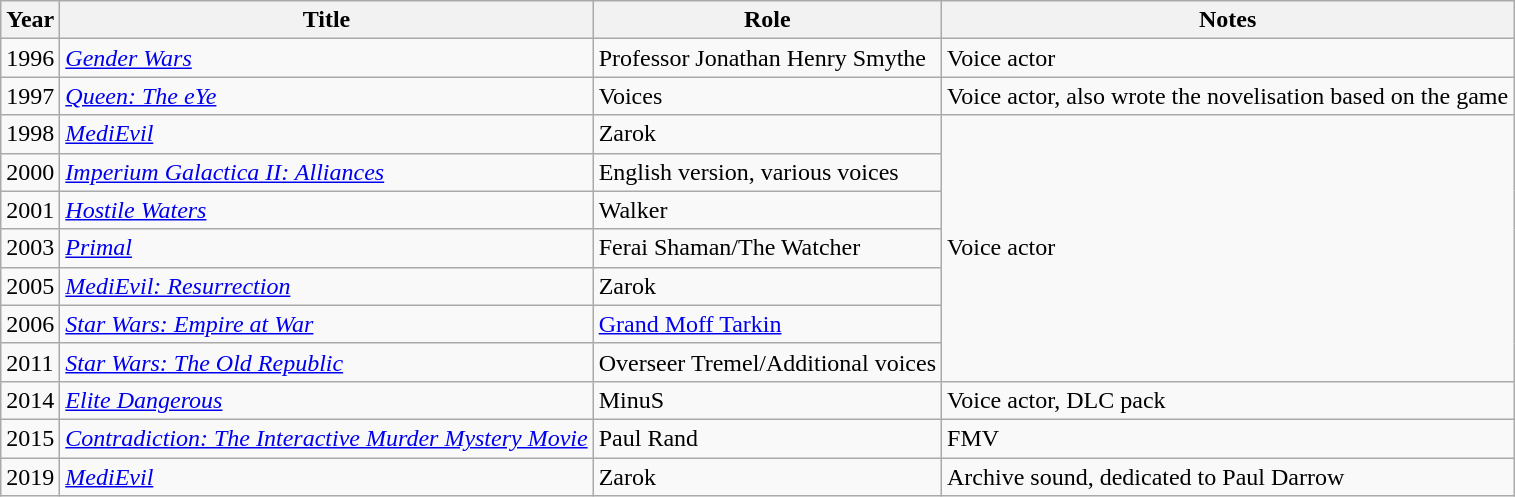<table class="wikitable">
<tr>
<th>Year</th>
<th>Title</th>
<th>Role</th>
<th>Notes</th>
</tr>
<tr>
<td>1996</td>
<td><em><a href='#'>Gender Wars</a></em></td>
<td>Professor Jonathan Henry Smythe</td>
<td>Voice actor</td>
</tr>
<tr>
<td>1997</td>
<td><em><a href='#'>Queen: The eYe</a></em></td>
<td>Voices</td>
<td>Voice actor, also wrote the novelisation based on the game</td>
</tr>
<tr>
<td>1998</td>
<td><em><a href='#'>MediEvil</a></em></td>
<td>Zarok</td>
<td rowspan="7">Voice actor</td>
</tr>
<tr>
<td>2000</td>
<td><em><a href='#'>Imperium Galactica II: Alliances</a></em></td>
<td>English version, various voices</td>
</tr>
<tr>
<td>2001</td>
<td><em><a href='#'>Hostile Waters</a></em></td>
<td>Walker</td>
</tr>
<tr>
<td>2003</td>
<td><em><a href='#'>Primal</a></em></td>
<td>Ferai Shaman/The Watcher</td>
</tr>
<tr>
<td>2005</td>
<td><em><a href='#'>MediEvil: Resurrection</a></em></td>
<td>Zarok</td>
</tr>
<tr>
<td>2006</td>
<td><em><a href='#'>Star Wars: Empire at War</a></em></td>
<td><a href='#'>Grand Moff Tarkin</a></td>
</tr>
<tr>
<td>2011</td>
<td><em><a href='#'>Star Wars: The Old Republic</a></em></td>
<td>Overseer Tremel/Additional voices</td>
</tr>
<tr>
<td>2014</td>
<td><em><a href='#'>Elite Dangerous</a></em></td>
<td>MinuS</td>
<td>Voice actor, DLC pack</td>
</tr>
<tr>
<td>2015</td>
<td><em><a href='#'>Contradiction: The Interactive Murder Mystery Movie</a></em></td>
<td>Paul Rand</td>
<td>FMV</td>
</tr>
<tr>
<td>2019</td>
<td><em><a href='#'>MediEvil</a></em></td>
<td>Zarok</td>
<td>Archive sound, dedicated to Paul Darrow</td>
</tr>
</table>
